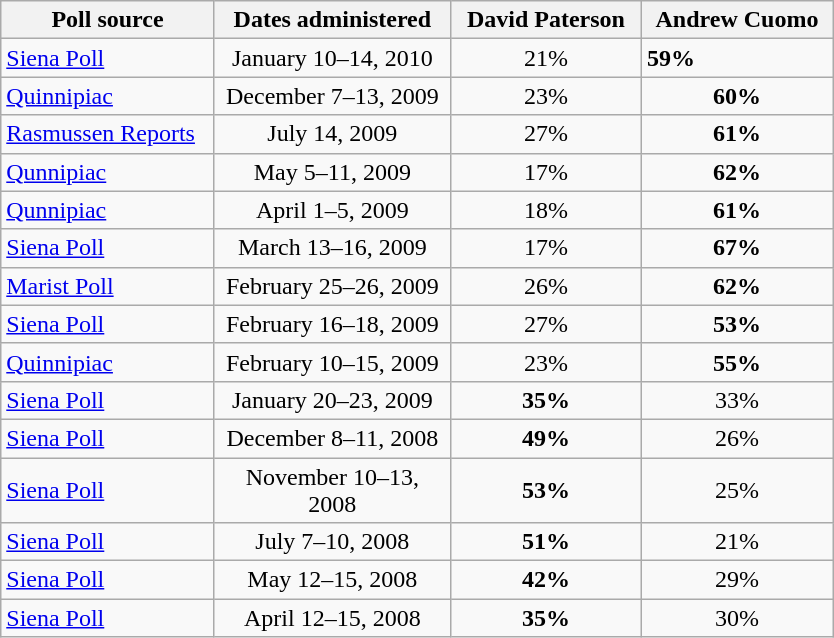<table class="wikitable">
<tr valign="bottom">
<th style="width:135px;">Poll source</th>
<th style="width:150px;">Dates administered</th>
<th style="width:120px;">David Paterson</th>
<th style="width:120px;">Andrew Cuomo</th>
</tr>
<tr>
<td><a href='#'>Siena Poll</a></td>
<td align="center">January 10–14, 2010</td>
<td align="center">21%</td>
<td><strong>59%</strong></td>
</tr>
<tr>
<td><a href='#'>Quinnipiac</a></td>
<td align="center">December 7–13, 2009</td>
<td align="center">23%</td>
<td align="center" ><strong>60%</strong></td>
</tr>
<tr>
<td><a href='#'>Rasmussen Reports</a></td>
<td align="center">July 14, 2009</td>
<td align="center">27%</td>
<td align="center" ><strong>61%</strong></td>
</tr>
<tr>
<td><a href='#'>Qunnipiac</a></td>
<td align="center">May 5–11, 2009</td>
<td align="center">17%</td>
<td align="center" ><strong>62%</strong></td>
</tr>
<tr>
<td><a href='#'>Qunnipiac</a></td>
<td align="center">April 1–5, 2009</td>
<td align="center">18%</td>
<td align="center" ><strong>61%</strong></td>
</tr>
<tr>
<td><a href='#'>Siena Poll</a></td>
<td align="center">March 13–16, 2009</td>
<td align="center">17%</td>
<td align="center" ><strong>67%</strong></td>
</tr>
<tr>
<td><a href='#'>Marist Poll</a></td>
<td align="center">February 25–26, 2009</td>
<td align="center">26%</td>
<td align="center" ><strong>62%</strong></td>
</tr>
<tr>
<td><a href='#'>Siena Poll</a></td>
<td align="center">February 16–18, 2009</td>
<td align="center">27%</td>
<td align="center" ><strong>53%</strong></td>
</tr>
<tr>
<td><a href='#'>Quinnipiac</a></td>
<td align="center">February 10–15, 2009</td>
<td align="center">23%</td>
<td align="center" ><strong>55%</strong></td>
</tr>
<tr>
<td><a href='#'>Siena Poll</a></td>
<td align="center">January 20–23, 2009</td>
<td align="center" ><strong>35%</strong></td>
<td align="center">33%</td>
</tr>
<tr>
<td><a href='#'>Siena Poll</a></td>
<td align="center">December 8–11, 2008</td>
<td align="center" ><strong>49%</strong></td>
<td align="center">26%</td>
</tr>
<tr>
<td><a href='#'>Siena Poll</a></td>
<td align="center">November 10–13, 2008</td>
<td align="center" ><strong>53%</strong></td>
<td align="center">25%</td>
</tr>
<tr>
<td><a href='#'>Siena Poll</a></td>
<td align="center">July 7–10, 2008</td>
<td align="center" ><strong>51%</strong></td>
<td align="center">21%</td>
</tr>
<tr>
<td><a href='#'>Siena Poll</a></td>
<td align="center">May 12–15, 2008</td>
<td align="center" ><strong>42%</strong></td>
<td align="center">29%</td>
</tr>
<tr>
<td><a href='#'>Siena Poll</a></td>
<td align="center">April 12–15, 2008</td>
<td align="center" ><strong>35%</strong></td>
<td align="center">30%</td>
</tr>
</table>
